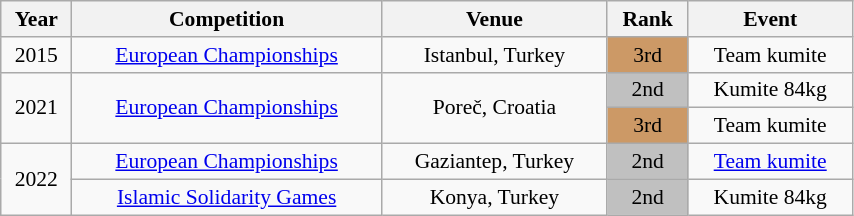<table class="wikitable sortable" width=45% style="font-size:90%; text-align:center;">
<tr>
<th>Year</th>
<th>Competition</th>
<th>Venue</th>
<th>Rank</th>
<th>Event</th>
</tr>
<tr>
<td>2015</td>
<td><a href='#'>European Championships</a></td>
<td>Istanbul, Turkey</td>
<td bgcolor="cc9966">3rd</td>
<td>Team kumite</td>
</tr>
<tr>
<td rowspan=2>2021</td>
<td rowspan=2><a href='#'>European Championships</a></td>
<td rowspan=2>Poreč, Croatia</td>
<td bgcolor="silver">2nd</td>
<td>Kumite 84kg</td>
</tr>
<tr>
<td bgcolor="cc9966">3rd</td>
<td>Team kumite</td>
</tr>
<tr>
<td rowspan=2>2022</td>
<td><a href='#'>European Championships</a></td>
<td>Gaziantep, Turkey</td>
<td bgcolor="silver">2nd</td>
<td><a href='#'>Team kumite</a></td>
</tr>
<tr>
<td><a href='#'>Islamic Solidarity Games</a></td>
<td>Konya, Turkey</td>
<td bgcolor="silver">2nd</td>
<td>Kumite 84kg</td>
</tr>
</table>
